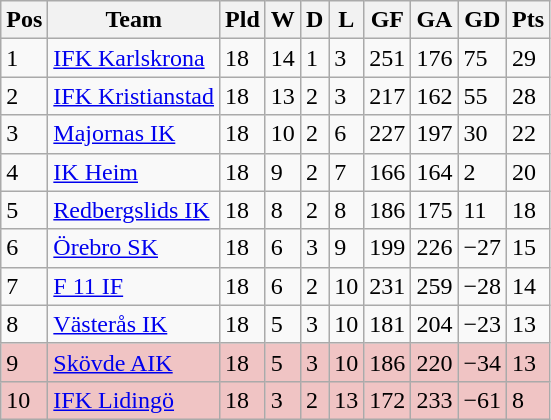<table class="wikitable">
<tr>
<th><span>Pos</span></th>
<th>Team</th>
<th><span>Pld</span></th>
<th><span>W</span></th>
<th><span>D</span></th>
<th><span>L</span></th>
<th><span>GF</span></th>
<th><span>GA</span></th>
<th><span>GD</span></th>
<th><span>Pts</span></th>
</tr>
<tr>
<td>1</td>
<td><a href='#'>IFK Karlskrona</a></td>
<td>18</td>
<td>14</td>
<td>1</td>
<td>3</td>
<td>251</td>
<td>176</td>
<td>75</td>
<td>29</td>
</tr>
<tr>
<td>2</td>
<td><a href='#'>IFK Kristianstad</a></td>
<td>18</td>
<td>13</td>
<td>2</td>
<td>3</td>
<td>217</td>
<td>162</td>
<td>55</td>
<td>28</td>
</tr>
<tr>
<td>3</td>
<td><a href='#'>Majornas IK</a></td>
<td>18</td>
<td>10</td>
<td>2</td>
<td>6</td>
<td>227</td>
<td>197</td>
<td>30</td>
<td>22</td>
</tr>
<tr>
<td>4</td>
<td><a href='#'>IK Heim</a></td>
<td>18</td>
<td>9</td>
<td>2</td>
<td>7</td>
<td>166</td>
<td>164</td>
<td>2</td>
<td>20</td>
</tr>
<tr>
<td>5</td>
<td><a href='#'>Redbergslids IK</a></td>
<td>18</td>
<td>8</td>
<td>2</td>
<td>8</td>
<td>186</td>
<td>175</td>
<td>11</td>
<td>18</td>
</tr>
<tr>
<td>6</td>
<td><a href='#'>Örebro SK</a></td>
<td>18</td>
<td>6</td>
<td>3</td>
<td>9</td>
<td>199</td>
<td>226</td>
<td>−27</td>
<td>15</td>
</tr>
<tr>
<td>7</td>
<td><a href='#'>F 11 IF</a></td>
<td>18</td>
<td>6</td>
<td>2</td>
<td>10</td>
<td>231</td>
<td>259</td>
<td>−28</td>
<td>14</td>
</tr>
<tr>
<td>8</td>
<td><a href='#'>Västerås IK</a></td>
<td>18</td>
<td>5</td>
<td>3</td>
<td>10</td>
<td>181</td>
<td>204</td>
<td>−23</td>
<td>13</td>
</tr>
<tr align="left" style="background:#f0c4c4;">
<td>9</td>
<td><a href='#'>Skövde AIK</a></td>
<td>18</td>
<td>5</td>
<td>3</td>
<td>10</td>
<td>186</td>
<td>220</td>
<td>−34</td>
<td>13</td>
</tr>
<tr align="left" style="background:#f0c4c4;">
<td>10</td>
<td><a href='#'>IFK Lidingö</a></td>
<td>18</td>
<td>3</td>
<td>2</td>
<td>13</td>
<td>172</td>
<td>233</td>
<td>−61</td>
<td>8</td>
</tr>
</table>
